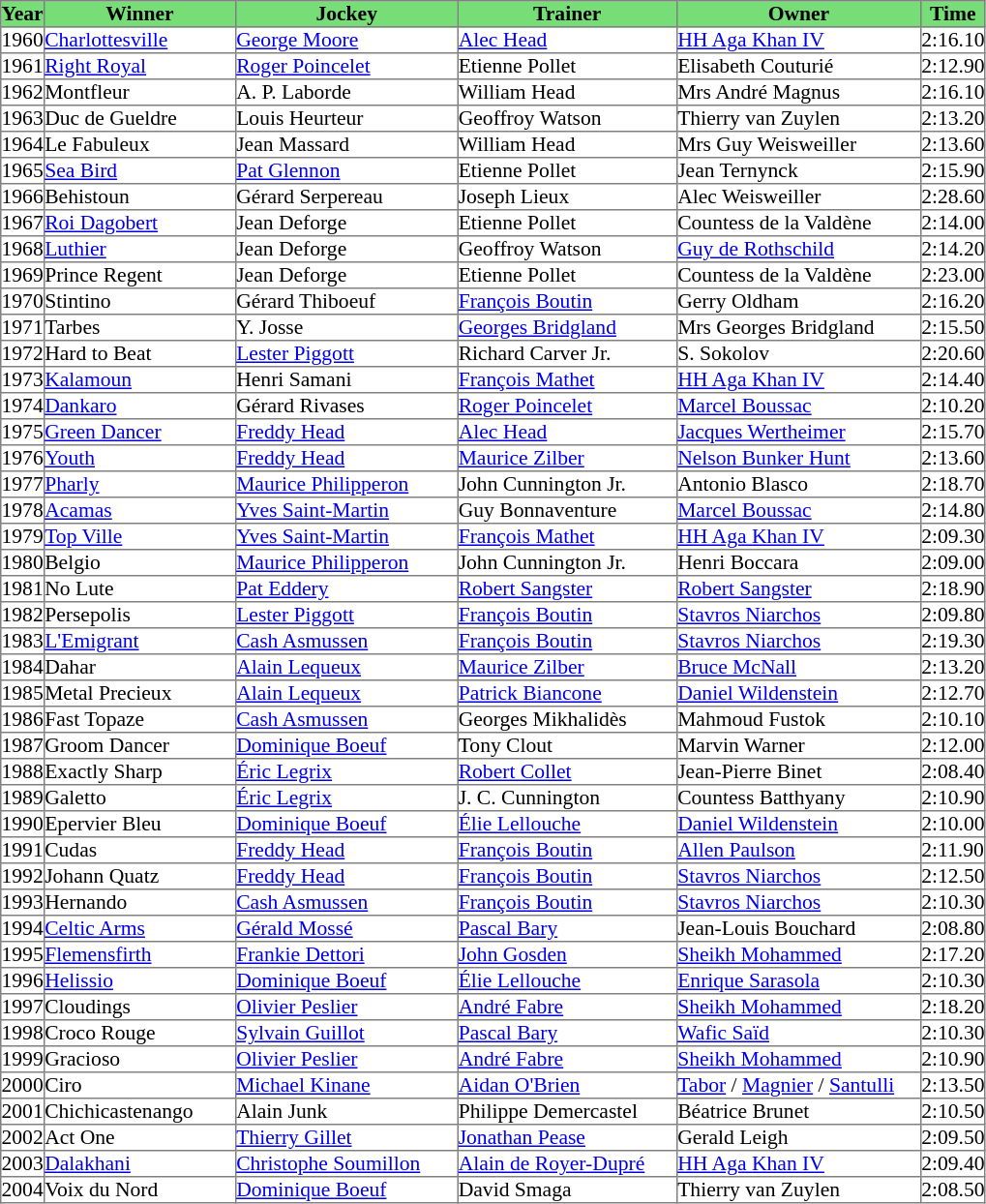<table class = "sortable" | border="1" cellpadding="0" style="border-collapse: collapse; font-size:90%">
<tr bgcolor="#77dd77" align="center">
<th>Year</th>
<th>Winner</th>
<th>Jockey</th>
<th>Trainer</th>
<th>Owner</th>
<th>Time</th>
</tr>
<tr>
<td>1960</td>
<td width=131px><a href='#'>Charlottesville</a></td>
<td width=152px><a href='#'>George Moore</a></td>
<td width=150px><a href='#'>Alec Head</a></td>
<td width=167px><a href='#'>HH Aga Khan IV</a></td>
<td>2:16.10</td>
</tr>
<tr>
<td>1961</td>
<td><a href='#'>Right Royal</a></td>
<td><a href='#'>Roger Poincelet</a></td>
<td>Etienne Pollet</td>
<td>Elisabeth Couturié</td>
<td>2:12.90</td>
</tr>
<tr>
<td>1962</td>
<td>Montfleur</td>
<td>A. P. Laborde</td>
<td>William Head</td>
<td>Mrs André Magnus</td>
<td>2:16.10</td>
</tr>
<tr>
<td>1963</td>
<td>Duc de Gueldre</td>
<td>Louis Heurteur</td>
<td>Geoffroy Watson</td>
<td>Thierry van Zuylen</td>
<td>2:13.20</td>
</tr>
<tr>
<td>1964</td>
<td>Le Fabuleux</td>
<td>Jean Massard</td>
<td>William Head</td>
<td>Mrs Guy Weisweiller</td>
<td>2:13.60</td>
</tr>
<tr>
<td>1965</td>
<td><a href='#'>Sea Bird</a></td>
<td><a href='#'>Pat Glennon</a></td>
<td>Etienne Pollet</td>
<td>Jean Ternynck</td>
<td>2:15.90</td>
</tr>
<tr>
<td>1966</td>
<td>Behistoun</td>
<td>Gérard Serpereau</td>
<td>Joseph Lieux</td>
<td>Alec Weisweiller</td>
<td>2:28.60</td>
</tr>
<tr>
<td>1967</td>
<td><a href='#'>Roi Dagobert</a></td>
<td>Jean Deforge</td>
<td>Etienne Pollet</td>
<td>Countess de la Valdène</td>
<td>2:14.00</td>
</tr>
<tr>
<td>1968</td>
<td><a href='#'>Luthier</a></td>
<td>Jean Deforge</td>
<td>Geoffroy Watson</td>
<td><a href='#'>Guy de Rothschild</a></td>
<td>2:14.20</td>
</tr>
<tr>
<td>1969</td>
<td>Prince Regent</td>
<td>Jean Deforge</td>
<td>Etienne Pollet</td>
<td>Countess de la Valdène</td>
<td>2:23.00</td>
</tr>
<tr>
<td>1970</td>
<td>Stintino</td>
<td>Gérard Thiboeuf</td>
<td><a href='#'>François Boutin</a></td>
<td>Gerry Oldham</td>
<td>2:16.20</td>
</tr>
<tr>
<td>1971</td>
<td>Tarbes</td>
<td>Y. Josse</td>
<td><a href='#'>Georges Bridgland</a></td>
<td>Mrs Georges Bridgland</td>
<td>2:15.50</td>
</tr>
<tr>
<td>1972</td>
<td>Hard to Beat</td>
<td><a href='#'>Lester Piggott</a></td>
<td>Richard Carver Jr.</td>
<td>S. Sokolov</td>
<td>2:20.60</td>
</tr>
<tr>
<td>1973</td>
<td><a href='#'>Kalamoun</a></td>
<td>Henri Samani</td>
<td><a href='#'>François Mathet</a></td>
<td><a href='#'>HH Aga Khan IV</a></td>
<td>2:14.40</td>
</tr>
<tr>
<td>1974</td>
<td><a href='#'>Dankaro</a></td>
<td>Gérard Rivases</td>
<td><a href='#'>Roger Poincelet</a></td>
<td><a href='#'>Marcel Boussac</a></td>
<td>2:10.20</td>
</tr>
<tr>
<td>1975</td>
<td><a href='#'>Green Dancer</a></td>
<td><a href='#'>Freddy Head</a></td>
<td><a href='#'>Alec Head</a></td>
<td><a href='#'>Jacques Wertheimer</a></td>
<td>2:15.70</td>
</tr>
<tr>
<td>1976</td>
<td><a href='#'>Youth</a></td>
<td><a href='#'>Freddy Head</a></td>
<td><a href='#'>Maurice Zilber</a></td>
<td><a href='#'>Nelson Bunker Hunt</a></td>
<td>2:13.60</td>
</tr>
<tr>
<td>1977</td>
<td><a href='#'>Pharly</a></td>
<td><a href='#'>Maurice Philipperon</a></td>
<td>John Cunnington Jr.</td>
<td>Antonio Blasco</td>
<td>2:18.70</td>
</tr>
<tr>
<td>1978</td>
<td><a href='#'>Acamas</a></td>
<td><a href='#'>Yves Saint-Martin</a></td>
<td>Guy Bonnaventure</td>
<td><a href='#'>Marcel Boussac</a></td>
<td>2:14.80</td>
</tr>
<tr>
<td>1979</td>
<td><a href='#'>Top Ville</a></td>
<td><a href='#'>Yves Saint-Martin</a></td>
<td><a href='#'>François Mathet</a></td>
<td><a href='#'>HH Aga Khan IV</a></td>
<td>2:09.30</td>
</tr>
<tr>
<td>1980</td>
<td>Belgio</td>
<td><a href='#'>Maurice Philipperon</a></td>
<td>John Cunnington Jr.</td>
<td>Henri Boccara</td>
<td>2:09.00</td>
</tr>
<tr>
<td>1981</td>
<td>No Lute</td>
<td><a href='#'>Pat Eddery</a></td>
<td><a href='#'>Robert Sangster</a></td>
<td><a href='#'>Robert Sangster</a></td>
<td>2:18.90</td>
</tr>
<tr>
<td>1982</td>
<td>Persepolis</td>
<td><a href='#'>Lester Piggott</a></td>
<td><a href='#'>François Boutin</a></td>
<td><a href='#'>Stavros Niarchos</a></td>
<td>2:09.80</td>
</tr>
<tr>
<td>1983</td>
<td><a href='#'>L'Emigrant</a></td>
<td><a href='#'>Cash Asmussen</a></td>
<td><a href='#'>François Boutin</a></td>
<td><a href='#'>Stavros Niarchos</a></td>
<td>2:19.30</td>
</tr>
<tr>
<td>1984</td>
<td>Dahar</td>
<td><a href='#'>Alain Lequeux</a></td>
<td><a href='#'>Maurice Zilber</a></td>
<td><a href='#'>Bruce McNall</a></td>
<td>2:13.20</td>
</tr>
<tr>
<td>1985</td>
<td>Metal Precieux</td>
<td><a href='#'>Alain Lequeux</a></td>
<td><a href='#'>Patrick Biancone</a></td>
<td><a href='#'>Daniel Wildenstein</a></td>
<td>2:12.70</td>
</tr>
<tr>
<td>1986</td>
<td>Fast Topaze</td>
<td><a href='#'>Cash Asmussen</a></td>
<td>Georges Mikhalidès</td>
<td>Mahmoud Fustok</td>
<td>2:10.10</td>
</tr>
<tr>
<td>1987</td>
<td>Groom Dancer</td>
<td><a href='#'>Dominique Boeuf</a></td>
<td>Tony Clout</td>
<td>Marvin Warner</td>
<td>2:12.00</td>
</tr>
<tr>
<td>1988</td>
<td>Exactly Sharp</td>
<td><a href='#'>Éric Legrix</a></td>
<td><a href='#'>Robert Collet</a></td>
<td>Jean-Pierre Binet</td>
<td>2:08.40</td>
</tr>
<tr>
<td>1989</td>
<td>Galetto</td>
<td><a href='#'>Éric Legrix</a></td>
<td>J. C. Cunnington </td>
<td>Countess Batthyany</td>
<td>2:10.90</td>
</tr>
<tr>
<td>1990</td>
<td>Epervier Bleu</td>
<td><a href='#'>Dominique Boeuf</a></td>
<td><a href='#'>Élie Lellouche</a></td>
<td><a href='#'>Daniel Wildenstein</a></td>
<td>2:10.00</td>
</tr>
<tr>
<td>1991</td>
<td>Cudas</td>
<td><a href='#'>Freddy Head</a></td>
<td><a href='#'>François Boutin</a></td>
<td><a href='#'>Allen Paulson</a></td>
<td>2:11.90</td>
</tr>
<tr>
<td>1992</td>
<td>Johann Quatz</td>
<td><a href='#'>Freddy Head</a></td>
<td><a href='#'>François Boutin</a></td>
<td><a href='#'>Stavros Niarchos</a></td>
<td>2:12.50</td>
</tr>
<tr>
<td>1993</td>
<td>Hernando</td>
<td><a href='#'>Cash Asmussen</a></td>
<td><a href='#'>François Boutin</a></td>
<td><a href='#'>Stavros Niarchos</a></td>
<td>2:10.30</td>
</tr>
<tr>
<td>1994</td>
<td><a href='#'>Celtic Arms</a></td>
<td><a href='#'>Gérald Mossé</a></td>
<td><a href='#'>Pascal Bary</a></td>
<td>Jean-Louis Bouchard</td>
<td>2:08.80</td>
</tr>
<tr>
<td>1995</td>
<td><a href='#'>Flemensfirth</a></td>
<td><a href='#'>Frankie Dettori</a></td>
<td><a href='#'>John Gosden</a></td>
<td><a href='#'>Sheikh Mohammed</a></td>
<td>2:17.20</td>
</tr>
<tr>
<td>1996</td>
<td><a href='#'>Helissio</a></td>
<td><a href='#'>Dominique Boeuf</a></td>
<td><a href='#'>Élie Lellouche</a></td>
<td><a href='#'>Enrique Sarasola</a></td>
<td>2:10.30</td>
</tr>
<tr>
<td>1997</td>
<td>Cloudings</td>
<td><a href='#'>Olivier Peslier</a></td>
<td><a href='#'>André Fabre</a></td>
<td><a href='#'>Sheikh Mohammed</a></td>
<td>2:18.20</td>
</tr>
<tr>
<td>1998</td>
<td>Croco Rouge</td>
<td><a href='#'>Sylvain Guillot</a></td>
<td><a href='#'>Pascal Bary</a></td>
<td><a href='#'>Wafic Saïd</a></td>
<td>2:10.30</td>
</tr>
<tr>
<td>1999</td>
<td>Gracioso</td>
<td><a href='#'>Olivier Peslier</a></td>
<td><a href='#'>André Fabre</a></td>
<td><a href='#'>Sheikh Mohammed</a></td>
<td>2:10.90</td>
</tr>
<tr>
<td>2000</td>
<td>Ciro</td>
<td><a href='#'>Michael Kinane</a></td>
<td><a href='#'>Aidan O'Brien</a></td>
<td><a href='#'>Tabor</a> / <a href='#'>Magnier</a> / <a href='#'>Santulli</a></td>
<td>2:13.50</td>
</tr>
<tr>
<td>2001</td>
<td>Chichicastenango</td>
<td>Alain Junk</td>
<td>Philippe Demercastel</td>
<td>Béatrice Brunet</td>
<td>2:10.50</td>
</tr>
<tr>
<td>2002</td>
<td>Act One</td>
<td><a href='#'>Thierry Gillet</a></td>
<td><a href='#'>Jonathan Pease</a></td>
<td>Gerald Leigh</td>
<td>2:09.50</td>
</tr>
<tr>
<td>2003</td>
<td><a href='#'>Dalakhani</a></td>
<td><a href='#'>Christophe Soumillon</a></td>
<td><a href='#'>Alain de Royer-Dupré</a></td>
<td><a href='#'>HH Aga Khan IV</a></td>
<td>2:09.40</td>
</tr>
<tr>
<td>2004</td>
<td>Voix du Nord</td>
<td><a href='#'>Dominique Boeuf</a></td>
<td>David Smaga</td>
<td>Thierry van Zuylen</td>
<td>2:08.50</td>
</tr>
</table>
